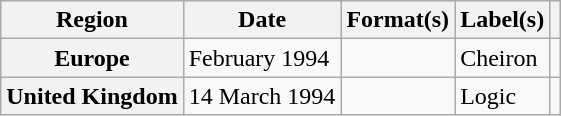<table class="wikitable plainrowheaders">
<tr>
<th scope="col">Region</th>
<th scope="col">Date</th>
<th scope="col">Format(s)</th>
<th scope="col">Label(s)</th>
<th scope="col"></th>
</tr>
<tr>
<th scope="row">Europe</th>
<td>February 1994</td>
<td></td>
<td>Cheiron</td>
<td></td>
</tr>
<tr>
<th scope="row">United Kingdom</th>
<td>14 March 1994</td>
<td></td>
<td>Logic</td>
<td></td>
</tr>
</table>
